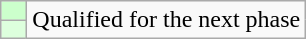<table class="wikitable" style="text-align: left;">
<tr>
<td width="10px" bgcolor="#ccffcc"></td>
<td rowspan="2">Qualified for the next phase</td>
</tr>
<tr>
<td width="10px" bgcolor="#ddffdd"></td>
</tr>
</table>
